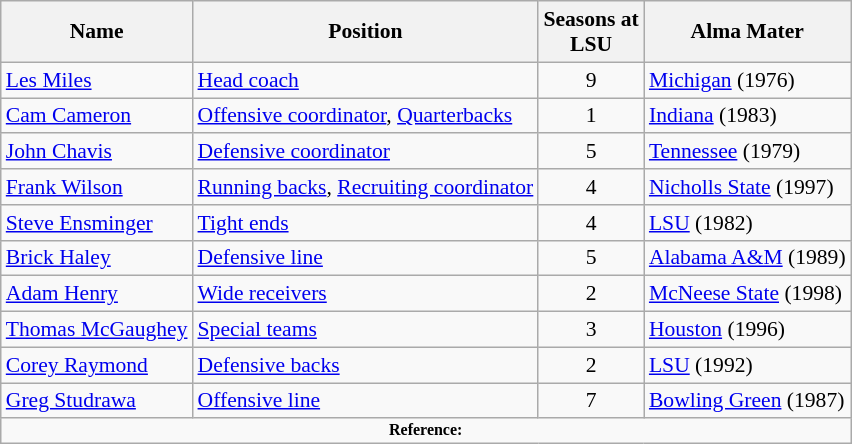<table class="wikitable" border="1" style="font-size:90%;">
<tr>
<th>Name</th>
<th>Position</th>
<th>Seasons at<br>LSU</th>
<th>Alma Mater</th>
</tr>
<tr>
<td><a href='#'>Les Miles</a></td>
<td><a href='#'>Head coach</a></td>
<td align=center>9</td>
<td><a href='#'>Michigan</a> (1976)</td>
</tr>
<tr>
<td><a href='#'>Cam Cameron</a></td>
<td><a href='#'>Offensive coordinator</a>, <a href='#'>Quarterbacks</a></td>
<td align=center>1</td>
<td><a href='#'>Indiana</a> (1983)</td>
</tr>
<tr>
<td><a href='#'>John Chavis</a></td>
<td><a href='#'>Defensive coordinator</a></td>
<td align=center>5</td>
<td><a href='#'>Tennessee</a> (1979)</td>
</tr>
<tr>
<td><a href='#'>Frank Wilson</a></td>
<td><a href='#'>Running backs</a>, <a href='#'>Recruiting coordinator</a></td>
<td align=center>4</td>
<td><a href='#'>Nicholls State</a> (1997)</td>
</tr>
<tr>
<td><a href='#'>Steve Ensminger</a></td>
<td><a href='#'>Tight ends</a></td>
<td align=center>4</td>
<td><a href='#'>LSU</a> (1982)</td>
</tr>
<tr>
<td><a href='#'>Brick Haley</a></td>
<td><a href='#'>Defensive line</a></td>
<td align=center>5</td>
<td><a href='#'>Alabama A&M</a> (1989)</td>
</tr>
<tr>
<td><a href='#'>Adam Henry</a></td>
<td><a href='#'>Wide receivers</a></td>
<td align=center>2</td>
<td><a href='#'>McNeese State</a> (1998)</td>
</tr>
<tr>
<td><a href='#'>Thomas McGaughey</a></td>
<td><a href='#'>Special teams</a></td>
<td align=center>3</td>
<td><a href='#'>Houston</a> (1996)</td>
</tr>
<tr>
<td><a href='#'>Corey Raymond</a></td>
<td><a href='#'>Defensive backs</a></td>
<td align=center>2</td>
<td><a href='#'>LSU</a> (1992)</td>
</tr>
<tr>
<td><a href='#'>Greg Studrawa</a></td>
<td><a href='#'>Offensive line</a></td>
<td align=center>7</td>
<td><a href='#'>Bowling Green</a> (1987)</td>
</tr>
<tr>
<td colspan="4" style="font-size: 8pt" align="center"><strong>Reference:</strong></td>
</tr>
</table>
